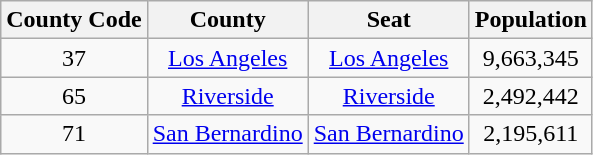<table class="wikitable sortable" style="text-align:center;">
<tr>
<th> County Code</th>
<th>County</th>
<th>Seat</th>
<th>Population</th>
</tr>
<tr>
<td>37</td>
<td><a href='#'>Los Angeles</a></td>
<td><a href='#'>Los Angeles</a></td>
<td>9,663,345</td>
</tr>
<tr>
<td>65</td>
<td><a href='#'>Riverside</a></td>
<td><a href='#'>Riverside</a></td>
<td>2,492,442</td>
</tr>
<tr>
<td>71</td>
<td><a href='#'>San Bernardino</a></td>
<td><a href='#'>San Bernardino</a></td>
<td>2,195,611</td>
</tr>
</table>
